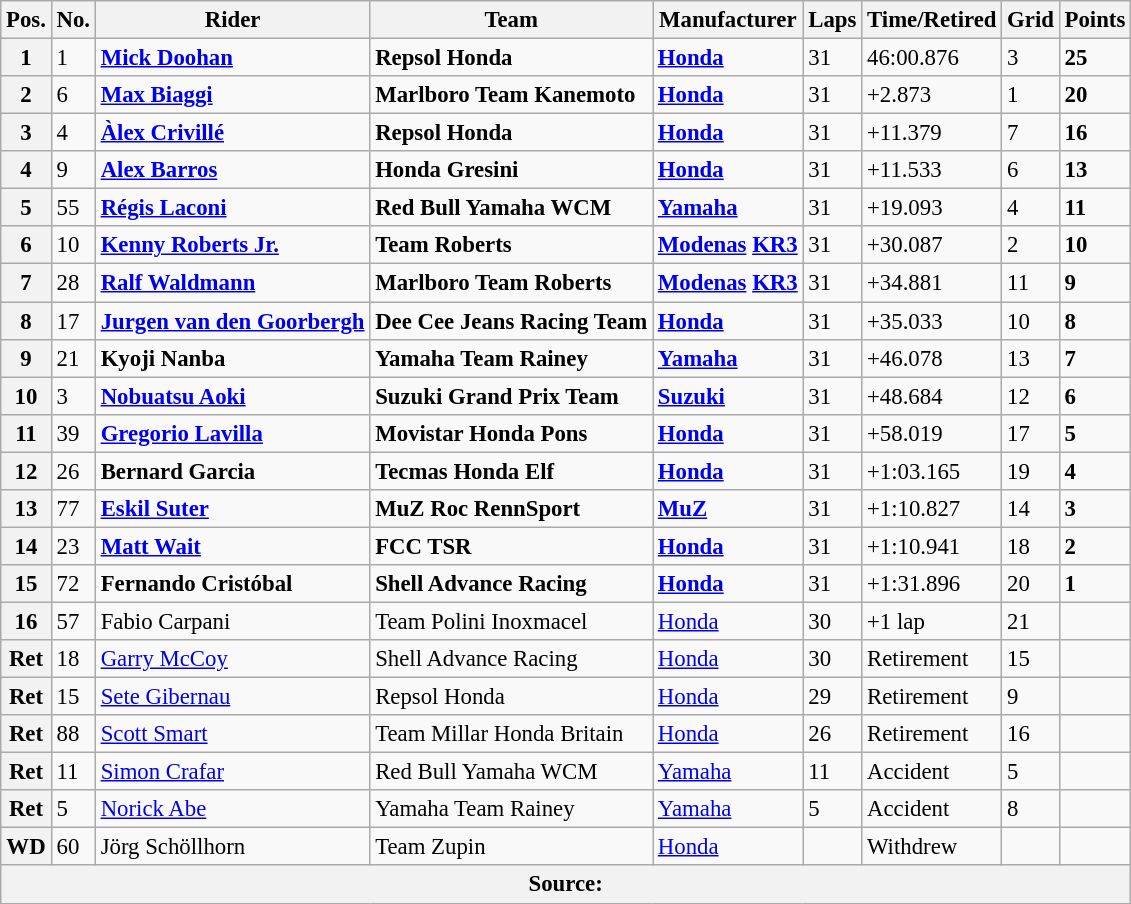<table class="wikitable" style="font-size: 95%;">
<tr>
<th>Pos.</th>
<th>No.</th>
<th>Rider</th>
<th>Team</th>
<th>Manufacturer</th>
<th>Laps</th>
<th>Time/Retired</th>
<th>Grid</th>
<th>Points</th>
</tr>
<tr>
<th>1</th>
<td>1</td>
<td> <strong><a href='#'>Mick Doohan</a></strong></td>
<td><strong>Repsol Honda</strong></td>
<td><strong><a href='#'>Honda</a></strong></td>
<td>31</td>
<td>46:00.876</td>
<td>3</td>
<td><strong>25</strong></td>
</tr>
<tr>
<th>2</th>
<td>6</td>
<td> <strong><a href='#'>Max Biaggi</a></strong></td>
<td><strong>Marlboro Team Kanemoto</strong></td>
<td><strong><a href='#'>Honda</a></strong></td>
<td>31</td>
<td>+2.873</td>
<td>1</td>
<td><strong>20</strong></td>
</tr>
<tr>
<th>3</th>
<td>4</td>
<td> <strong><a href='#'>Àlex Crivillé</a></strong></td>
<td><strong>Repsol Honda</strong></td>
<td><strong><a href='#'>Honda</a></strong></td>
<td>31</td>
<td>+11.379</td>
<td>7</td>
<td><strong>16</strong></td>
</tr>
<tr>
<th>4</th>
<td>9</td>
<td> <strong><a href='#'>Alex Barros</a></strong></td>
<td><strong>Honda Gresini</strong></td>
<td><strong><a href='#'>Honda</a></strong></td>
<td>31</td>
<td>+11.533</td>
<td>6</td>
<td><strong>13</strong></td>
</tr>
<tr>
<th>5</th>
<td>55</td>
<td> <strong><a href='#'>Régis Laconi</a></strong></td>
<td><strong>Red Bull Yamaha WCM</strong></td>
<td><strong><a href='#'>Yamaha</a></strong></td>
<td>31</td>
<td>+19.093</td>
<td>4</td>
<td><strong>11</strong></td>
</tr>
<tr>
<th>6</th>
<td>10</td>
<td> <strong><a href='#'>Kenny Roberts Jr.</a></strong></td>
<td><strong>Team Roberts</strong></td>
<td><strong><a href='#'>Modenas</a> <a href='#'>KR3</a></strong></td>
<td>31</td>
<td>+30.087</td>
<td>2</td>
<td><strong>10</strong></td>
</tr>
<tr>
<th>7</th>
<td>28</td>
<td> <strong><a href='#'>Ralf Waldmann</a></strong></td>
<td><strong>Marlboro Team Roberts</strong></td>
<td><strong><a href='#'>Modenas</a> <a href='#'>KR3</a></strong></td>
<td>31</td>
<td>+34.881</td>
<td>11</td>
<td><strong>9</strong></td>
</tr>
<tr>
<th>8</th>
<td>17</td>
<td> <strong><a href='#'>Jurgen van den Goorbergh</a></strong></td>
<td><strong>Dee Cee Jeans Racing Team</strong></td>
<td><strong><a href='#'>Honda</a></strong></td>
<td>31</td>
<td>+35.033</td>
<td>10</td>
<td><strong>8</strong></td>
</tr>
<tr>
<th>9</th>
<td>21</td>
<td> <strong>Kyoji Nanba</strong></td>
<td><strong>Yamaha Team Rainey</strong></td>
<td><strong><a href='#'>Yamaha</a></strong></td>
<td>31</td>
<td>+46.078</td>
<td>13</td>
<td><strong>7</strong></td>
</tr>
<tr>
<th>10</th>
<td>3</td>
<td> <strong><a href='#'>Nobuatsu Aoki</a></strong></td>
<td><strong>Suzuki Grand Prix Team</strong></td>
<td><strong><a href='#'>Suzuki</a></strong></td>
<td>31</td>
<td>+48.684</td>
<td>12</td>
<td><strong>6</strong></td>
</tr>
<tr>
<th>11</th>
<td>39</td>
<td> <strong><a href='#'>Gregorio Lavilla</a></strong></td>
<td><strong>Movistar Honda Pons</strong></td>
<td><strong><a href='#'>Honda</a></strong></td>
<td>31</td>
<td>+58.019</td>
<td>17</td>
<td><strong>5</strong></td>
</tr>
<tr>
<th>12</th>
<td>26</td>
<td> <strong>Bernard Garcia</strong></td>
<td><strong>Tecmas Honda Elf</strong></td>
<td><strong><a href='#'>Honda</a></strong></td>
<td>31</td>
<td>+1:03.165</td>
<td>19</td>
<td><strong>4</strong></td>
</tr>
<tr>
<th>13</th>
<td>77</td>
<td> <strong><a href='#'>Eskil Suter</a></strong></td>
<td><strong>MuZ Roc RennSport</strong></td>
<td><strong><a href='#'>MuZ</a></strong></td>
<td>31</td>
<td>+1:10.827</td>
<td>14</td>
<td><strong>3</strong></td>
</tr>
<tr>
<th>14</th>
<td>23</td>
<td> <strong><a href='#'>Matt Wait</a></strong></td>
<td><strong>FCC TSR</strong></td>
<td><strong><a href='#'>Honda</a></strong></td>
<td>31</td>
<td>+1:10.941</td>
<td>18</td>
<td><strong>2</strong></td>
</tr>
<tr>
<th>15</th>
<td>72</td>
<td> <strong>Fernando Cristóbal</strong></td>
<td><strong>Shell Advance Racing</strong></td>
<td><strong><a href='#'>Honda</a></strong></td>
<td>31</td>
<td>+1:31.896</td>
<td>20</td>
<td><strong>1</strong></td>
</tr>
<tr>
<th>16</th>
<td>57</td>
<td> Fabio Carpani</td>
<td>Team Polini Inoxmacel</td>
<td><a href='#'>Honda</a></td>
<td>30</td>
<td>+1 lap</td>
<td>21</td>
<td></td>
</tr>
<tr>
<th>Ret</th>
<td>18</td>
<td> <a href='#'>Garry McCoy</a></td>
<td>Shell Advance Racing</td>
<td><a href='#'>Honda</a></td>
<td>30</td>
<td>Retirement</td>
<td>15</td>
<td></td>
</tr>
<tr>
<th>Ret</th>
<td>15</td>
<td> <a href='#'>Sete Gibernau</a></td>
<td>Repsol Honda</td>
<td><a href='#'>Honda</a></td>
<td>29</td>
<td>Retirement</td>
<td>9</td>
<td></td>
</tr>
<tr>
<th>Ret</th>
<td>88</td>
<td> <a href='#'>Scott Smart</a></td>
<td>Team Millar Honda Britain</td>
<td><a href='#'>Honda</a></td>
<td>26</td>
<td>Retirement</td>
<td>16</td>
<td></td>
</tr>
<tr>
<th>Ret</th>
<td>11</td>
<td> <a href='#'>Simon Crafar</a></td>
<td>Red Bull Yamaha WCM</td>
<td><a href='#'>Yamaha</a></td>
<td>11</td>
<td>Accident</td>
<td>5</td>
<td></td>
</tr>
<tr>
<th>Ret</th>
<td>5</td>
<td> <a href='#'>Norick Abe</a></td>
<td>Yamaha Team Rainey</td>
<td><a href='#'>Yamaha</a></td>
<td>5</td>
<td>Accident</td>
<td>8</td>
<td></td>
</tr>
<tr>
<th>WD</th>
<td>60</td>
<td> Jörg Schöllhorn</td>
<td>Team Zupin</td>
<td><a href='#'>Honda</a></td>
<td></td>
<td>Withdrew</td>
<td></td>
<td></td>
</tr>
<tr>
<th colspan=9>Source: </th>
</tr>
</table>
